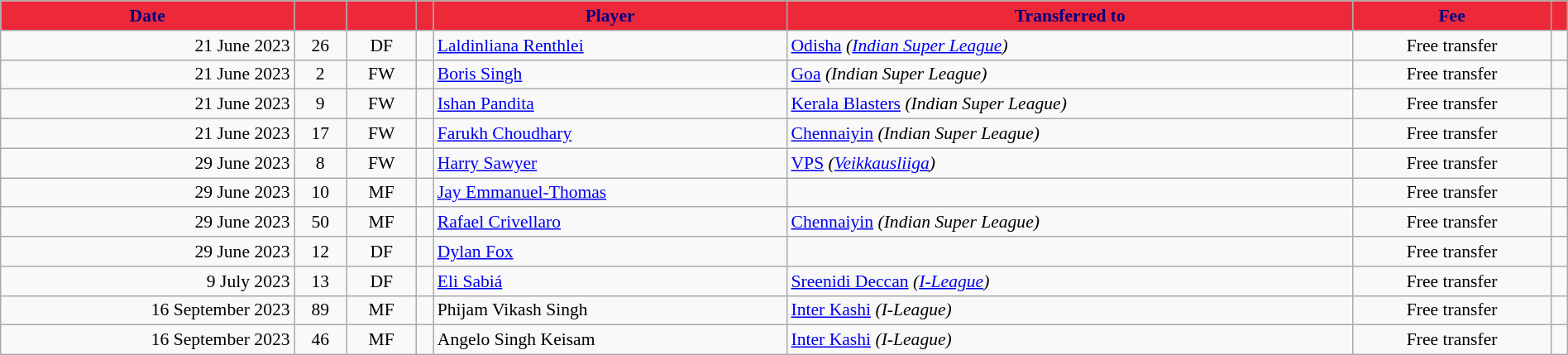<table class="wikitable sortable" style="text-align:center; font-size:90%; width:100%;">
<tr>
<th style="background-color:#ED2939; color:#000080;">Date</th>
<th style="background-color:#ED2939; color:#000080;"></th>
<th style="background-color:#ED2939; color:#000080;"></th>
<th style="background-color:#ED2939; color:#000080;"></th>
<th style="background-color:#ED2939; color:#000080;">Player</th>
<th style="background-color:#ED2939; color:#000080;">Transferred to</th>
<th style="background-color:#ED2939; color:#000080;">Fee</th>
<th style="background-color:#ED2939; color:#000080;" class="unsortable"></th>
</tr>
<tr>
<td style="text-align:right;">21 June 2023</td>
<td>26</td>
<td>DF</td>
<td></td>
<td style="text-align:left;"><a href='#'>Laldinliana Renthlei</a></td>
<td style="text-align:left;"> <a href='#'>Odisha</a> <em>(<a href='#'>Indian Super League</a>)</em></td>
<td>Free transfer</td>
<td></td>
</tr>
<tr>
<td style="text-align:right;">21 June 2023</td>
<td>2</td>
<td>FW</td>
<td></td>
<td style="text-align:left;"><a href='#'>Boris Singh</a></td>
<td style="text-align:left;"> <a href='#'>Goa</a> <em>(Indian Super League)</em></td>
<td>Free transfer</td>
<td></td>
</tr>
<tr>
<td style="text-align:right;">21 June 2023</td>
<td>9</td>
<td>FW</td>
<td></td>
<td style="text-align:left;"><a href='#'>Ishan Pandita</a></td>
<td style="text-align:left;"> <a href='#'>Kerala Blasters</a> <em>(Indian Super League)</em></td>
<td>Free transfer</td>
<td></td>
</tr>
<tr>
<td style="text-align:right;">21 June 2023</td>
<td>17</td>
<td>FW</td>
<td></td>
<td style="text-align:left;"><a href='#'>Farukh Choudhary</a></td>
<td style="text-align:left;"> <a href='#'>Chennaiyin</a> <em>(Indian Super League)</em></td>
<td>Free transfer</td>
<td></td>
</tr>
<tr>
<td style="text-align:right;">29 June 2023</td>
<td>8</td>
<td>FW</td>
<td></td>
<td style="text-align:left;"><a href='#'>Harry Sawyer</a></td>
<td style="text-align:left;"> <a href='#'>VPS</a> <em>(<a href='#'>Veikkausliiga</a>)</em></td>
<td>Free transfer</td>
<td></td>
</tr>
<tr>
<td style="text-align:right;">29 June 2023</td>
<td>10</td>
<td>MF</td>
<td></td>
<td style="text-align:left;"><a href='#'>Jay Emmanuel-Thomas</a></td>
<td style="text-align:left;"></td>
<td>Free transfer</td>
<td></td>
</tr>
<tr>
<td style="text-align:right;">29 June 2023</td>
<td>50</td>
<td>MF</td>
<td></td>
<td style="text-align:left;"><a href='#'>Rafael Crivellaro</a></td>
<td style="text-align:left;"> <a href='#'>Chennaiyin</a> <em>(Indian Super League)</em></td>
<td>Free transfer</td>
<td></td>
</tr>
<tr>
<td style="text-align:right;">29 June 2023</td>
<td>12</td>
<td>DF</td>
<td></td>
<td style="text-align:left;"><a href='#'>Dylan Fox</a></td>
<td style="text-align:left;"></td>
<td>Free transfer</td>
<td></td>
</tr>
<tr>
<td style="text-align:right;">9 July 2023</td>
<td>13</td>
<td>DF</td>
<td></td>
<td style="text-align:left;"><a href='#'>Eli Sabiá</a></td>
<td style="text-align:left;"> <a href='#'>Sreenidi Deccan</a> <em>(<a href='#'>I-League</a>)</em></td>
<td>Free transfer</td>
<td></td>
</tr>
<tr>
<td style="text-align:right;">16 September 2023</td>
<td>89</td>
<td>MF</td>
<td></td>
<td style="text-align:left;">Phijam Vikash Singh</td>
<td style="text-align:left;"> <a href='#'>Inter Kashi</a> <em>(I-League)</em></td>
<td>Free transfer</td>
<td></td>
</tr>
<tr>
<td style="text-align:right;">16 September 2023</td>
<td>46</td>
<td>MF</td>
<td></td>
<td style="text-align:left;">Angelo Singh Keisam</td>
<td style="text-align:left;"> <a href='#'>Inter Kashi</a> <em>(I-League)</em></td>
<td>Free transfer</td>
<td></td>
</tr>
</table>
